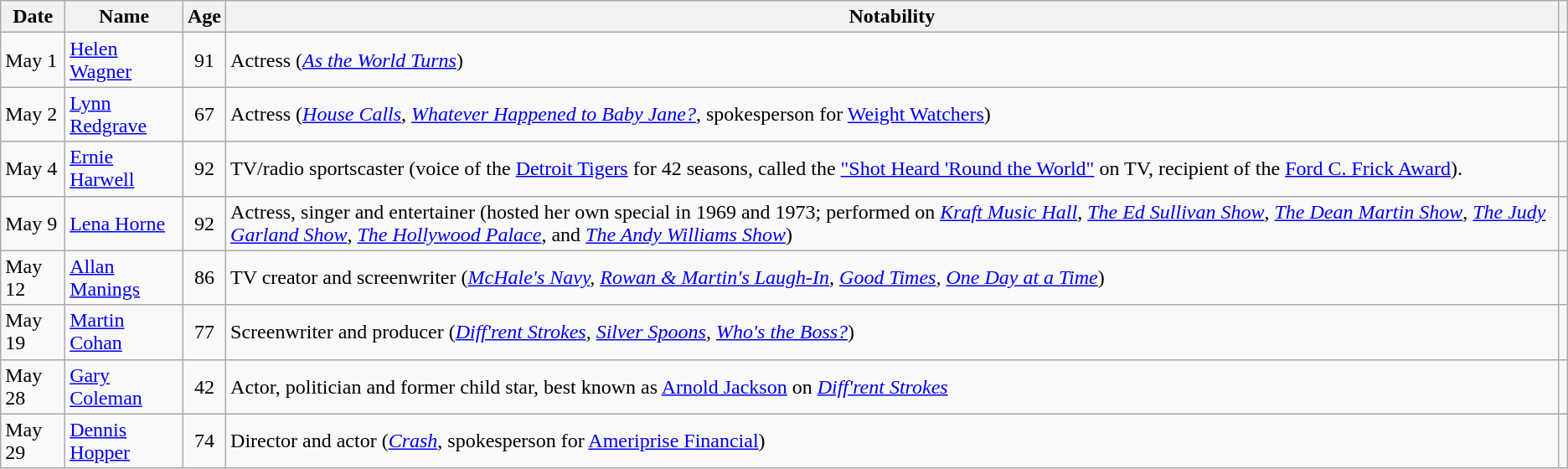<table class="wikitable sortable">
<tr ">
<th>Date</th>
<th>Name</th>
<th>Age</th>
<th>Notability</th>
<th class="unsortable"></th>
</tr>
<tr>
<td>May 1</td>
<td><a href='#'>Helen Wagner</a></td>
<td style="text-align:center;">91</td>
<td>Actress (<em><a href='#'>As the World Turns</a></em>)</td>
<td></td>
</tr>
<tr>
<td>May 2</td>
<td><a href='#'>Lynn Redgrave</a></td>
<td style="text-align:center;">67</td>
<td>Actress (<em><a href='#'>House Calls</a></em>, <em><a href='#'>Whatever Happened to Baby Jane?</a></em>, spokesperson for <a href='#'>Weight Watchers</a>)</td>
<td></td>
</tr>
<tr>
<td>May 4</td>
<td><a href='#'>Ernie Harwell</a></td>
<td style="text-align:center;">92</td>
<td>TV/radio sportscaster (voice of the <a href='#'>Detroit Tigers</a> for 42 seasons, called the <a href='#'>"Shot Heard 'Round the World"</a> on TV, recipient of the <a href='#'>Ford C. Frick Award</a>).</td>
<td></td>
</tr>
<tr>
<td>May 9</td>
<td><a href='#'>Lena Horne</a></td>
<td style="text-align:center;">92</td>
<td>Actress, singer and entertainer (hosted her own special in 1969 and 1973; performed on <em><a href='#'>Kraft Music Hall</a></em>, <em><a href='#'>The Ed Sullivan Show</a></em>, <em><a href='#'>The Dean Martin Show</a></em>, <em><a href='#'>The Judy Garland Show</a></em>, <em><a href='#'>The Hollywood Palace</a></em>, and <em><a href='#'>The Andy Williams Show</a></em>)</td>
<td></td>
</tr>
<tr>
<td>May 12</td>
<td><a href='#'>Allan Manings</a></td>
<td style="text-align:center;">86</td>
<td>TV creator and screenwriter (<em><a href='#'>McHale's Navy</a>, <a href='#'>Rowan & Martin's Laugh-In</a>,  <a href='#'>Good Times</a>,  <a href='#'>One Day at a Time</a></em>)</td>
<td></td>
</tr>
<tr>
<td>May 19</td>
<td><a href='#'>Martin Cohan</a></td>
<td style="text-align:center;">77</td>
<td>Screenwriter and producer (<em><a href='#'>Diff'rent Strokes</a></em>, <em><a href='#'>Silver Spoons</a></em>, <em><a href='#'>Who's the Boss?</a></em>)</td>
<td></td>
</tr>
<tr>
<td>May 28</td>
<td><a href='#'>Gary Coleman</a></td>
<td style="text-align:center;">42</td>
<td>Actor, politician and former child star, best known as <a href='#'>Arnold Jackson</a> on <em><a href='#'>Diff'rent Strokes</a></em></td>
<td></td>
</tr>
<tr>
<td>May 29</td>
<td><a href='#'>Dennis Hopper</a></td>
<td style="text-align:center;">74</td>
<td>Director and actor (<em><a href='#'>Crash</a></em>, spokesperson for <a href='#'>Ameriprise Financial</a>)</td>
<td></td>
</tr>
</table>
